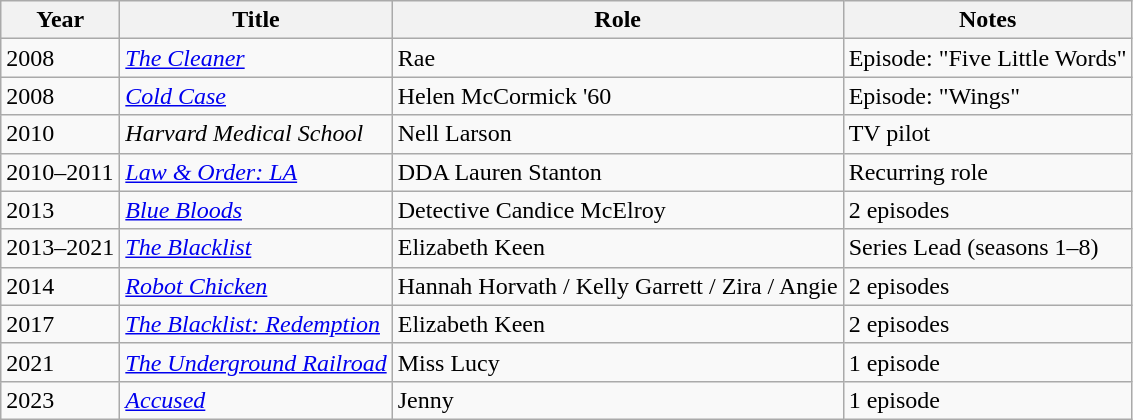<table class="wikitable sortable">
<tr>
<th>Year</th>
<th>Title</th>
<th>Role</th>
<th>Notes</th>
</tr>
<tr>
<td>2008</td>
<td><em><a href='#'>The Cleaner</a></em></td>
<td>Rae</td>
<td>Episode: "Five Little Words"</td>
</tr>
<tr>
<td>2008</td>
<td><em><a href='#'>Cold Case</a></em></td>
<td>Helen McCormick '60</td>
<td>Episode: "Wings"</td>
</tr>
<tr>
<td>2010</td>
<td><em>Harvard Medical School</em></td>
<td>Nell Larson</td>
<td>TV pilot</td>
</tr>
<tr>
<td>2010–2011</td>
<td><em><a href='#'>Law & Order: LA</a></em></td>
<td>DDA Lauren Stanton</td>
<td>Recurring role</td>
</tr>
<tr>
<td>2013</td>
<td><em><a href='#'>Blue Bloods</a></em></td>
<td>Detective Candice McElroy</td>
<td>2 episodes</td>
</tr>
<tr>
<td>2013–2021</td>
<td><em><a href='#'>The Blacklist</a></em></td>
<td>Elizabeth Keen</td>
<td>Series Lead (seasons 1–8)</td>
</tr>
<tr>
<td>2014</td>
<td><em><a href='#'>Robot Chicken</a></em></td>
<td>Hannah Horvath / Kelly Garrett / Zira / Angie</td>
<td>2 episodes</td>
</tr>
<tr>
<td>2017</td>
<td><em><a href='#'>The Blacklist: Redemption</a></em></td>
<td>Elizabeth Keen</td>
<td>2 episodes</td>
</tr>
<tr>
<td>2021</td>
<td><em><a href='#'>The Underground Railroad</a></em></td>
<td>Miss Lucy</td>
<td>1 episode</td>
</tr>
<tr>
<td>2023</td>
<td><em><a href='#'>Accused</a></em></td>
<td>Jenny</td>
<td>1 episode</td>
</tr>
</table>
